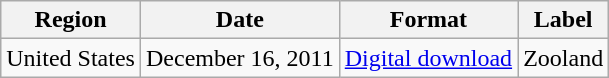<table class=wikitable>
<tr>
<th>Region</th>
<th>Date</th>
<th>Format</th>
<th>Label</th>
</tr>
<tr>
<td rowspan="1">United States</td>
<td>December 16, 2011</td>
<td><a href='#'>Digital download</a></td>
<td rowspan="1">Zooland</td>
</tr>
</table>
